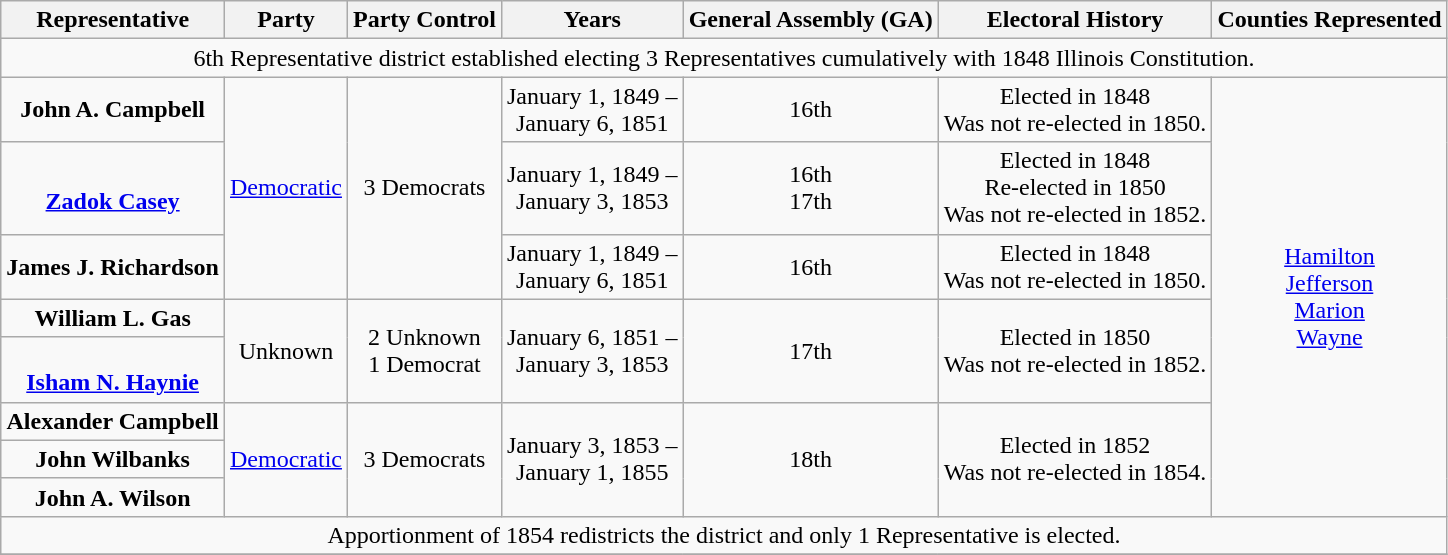<table class="wikitable" style="text-align:center">
<tr>
<th>Representative</th>
<th>Party</th>
<th>Party Control</th>
<th>Years</th>
<th>General Assembly (GA)</th>
<th>Electoral History</th>
<th>Counties Represented</th>
</tr>
<tr>
<td colspan=7>6th Representative district established electing 3 Representatives cumulatively with 1848 Illinois Constitution.</td>
</tr>
<tr>
<td><strong>John A. Campbell</strong></td>
<td rowspan=3 ><a href='#'>Democratic</a></td>
<td rowspan=3 >3 Democrats</td>
<td>January 1, 1849 –<br>January 6, 1851</td>
<td>16th</td>
<td>Elected in 1848<br>Was not re-elected in 1850.</td>
<td rowspan=8><a href='#'>Hamilton</a><br><a href='#'>Jefferson</a><br><a href='#'>Marion</a><br><a href='#'>Wayne</a></td>
</tr>
<tr>
<td align=center><br><strong><a href='#'>Zadok Casey</a></strong></td>
<td>January 1, 1849 –<br>January 3, 1853</td>
<td>16th<br>17th</td>
<td>Elected in 1848<br>Re-elected in 1850<br>Was not re-elected in 1852.</td>
</tr>
<tr>
<td><strong>James J. Richardson</strong></td>
<td>January 1, 1849 –<br>January 6, 1851</td>
<td>16th</td>
<td>Elected in 1848<br>Was not re-elected in 1850.</td>
</tr>
<tr>
<td><strong>William L. Gas</strong></td>
<td rowspan=2>Unknown</td>
<td rowspan=2>2 Unknown<br>1 Democrat</td>
<td rowspan=2>January 6, 1851 –<br>January 3, 1853</td>
<td rowspan=2>17th</td>
<td rowspan=2>Elected in 1850<br>Was not re-elected in 1852.</td>
</tr>
<tr>
<td align=center><br><strong><a href='#'>Isham N. Haynie</a></strong></td>
</tr>
<tr>
<td><strong>Alexander Campbell</strong></td>
<td rowspan=3 ><a href='#'>Democratic</a></td>
<td rowspan=3 >3 Democrats</td>
<td rowspan=3>January 3, 1853 –<br>January 1, 1855</td>
<td rowspan=3>18th</td>
<td rowspan=3>Elected in 1852<br>Was not re-elected in 1854.</td>
</tr>
<tr>
<td><strong>John Wilbanks</strong></td>
</tr>
<tr>
<td><strong>John A. Wilson</strong></td>
</tr>
<tr>
<td colspan=7>Apportionment of 1854 redistricts the district and only 1 Representative is elected.</td>
</tr>
<tr>
</tr>
</table>
